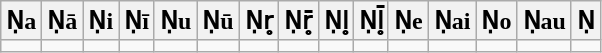<table class=wikitable>
<tr>
<th>Ṇa</th>
<th>Ṇā</th>
<th>Ṇi</th>
<th>Ṇī</th>
<th>Ṇu</th>
<th>Ṇū</th>
<th>Ṇr̥</th>
<th>Ṇr̥̄</th>
<th>Ṇl̥</th>
<th>Ṇl̥̄</th>
<th>Ṇe</th>
<th>Ṇai</th>
<th>Ṇo</th>
<th>Ṇau</th>
<th>Ṇ</th>
</tr>
<tr>
<td></td>
<td></td>
<td></td>
<td></td>
<td></td>
<td></td>
<td></td>
<td></td>
<td></td>
<td></td>
<td></td>
<td></td>
<td></td>
<td></td>
<td></td>
</tr>
</table>
